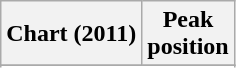<table class="wikitable sortable plainrowheaders" style="text-align: center;">
<tr>
<th scope="col">Chart (2011)</th>
<th scope="col">Peak<br>position</th>
</tr>
<tr>
</tr>
<tr>
</tr>
<tr>
</tr>
<tr>
</tr>
<tr>
</tr>
<tr>
</tr>
<tr>
</tr>
<tr>
</tr>
<tr>
</tr>
<tr>
</tr>
<tr>
</tr>
<tr>
</tr>
<tr>
</tr>
<tr>
</tr>
</table>
